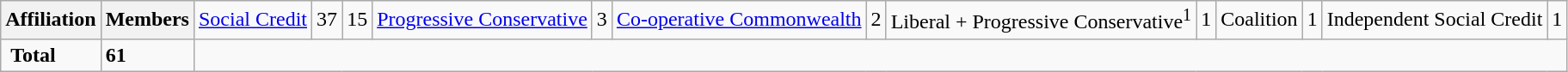<table class="wikitable">
<tr>
<th colspan="2">Affiliation</th>
<th>Members<br></th>
<td><a href='#'>Social Credit</a></td>
<td>37<br></td>
<td>15<br></td>
<td><a href='#'>Progressive Conservative</a></td>
<td>3<br></td>
<td><a href='#'>Co-operative Commonwealth</a></td>
<td>2<br></td>
<td>Liberal + Progressive Conservative<sup>1</sup></td>
<td>1<br></td>
<td>Coalition</td>
<td>1<br></td>
<td>Independent Social Credit</td>
<td>1</td>
</tr>
<tr>
<td colspan="2" rowspan="1"> <strong>Total</strong><br></td>
<td><strong>61</strong></td>
</tr>
</table>
